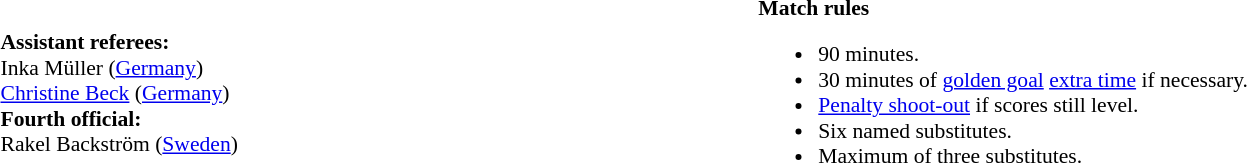<table width=100% style="font-size: 90%">
<tr>
<td><br><strong>Assistant referees:</strong>
<br> Inka Müller (<a href='#'>Germany</a>)
<br> <a href='#'>Christine Beck</a> (<a href='#'>Germany</a>)
<br><strong>Fourth official:</strong>
<br> Rakel Backström (<a href='#'>Sweden</a>)</td>
<td style="width:60%; vertical-align:top;"><br><strong>Match rules</strong><ul><li>90 minutes.</li><li>30 minutes of <a href='#'>golden goal</a> <a href='#'>extra time</a> if necessary.</li><li><a href='#'>Penalty shoot-out</a> if scores still level.</li><li>Six named substitutes.</li><li>Maximum of three substitutes.</li></ul></td>
</tr>
</table>
